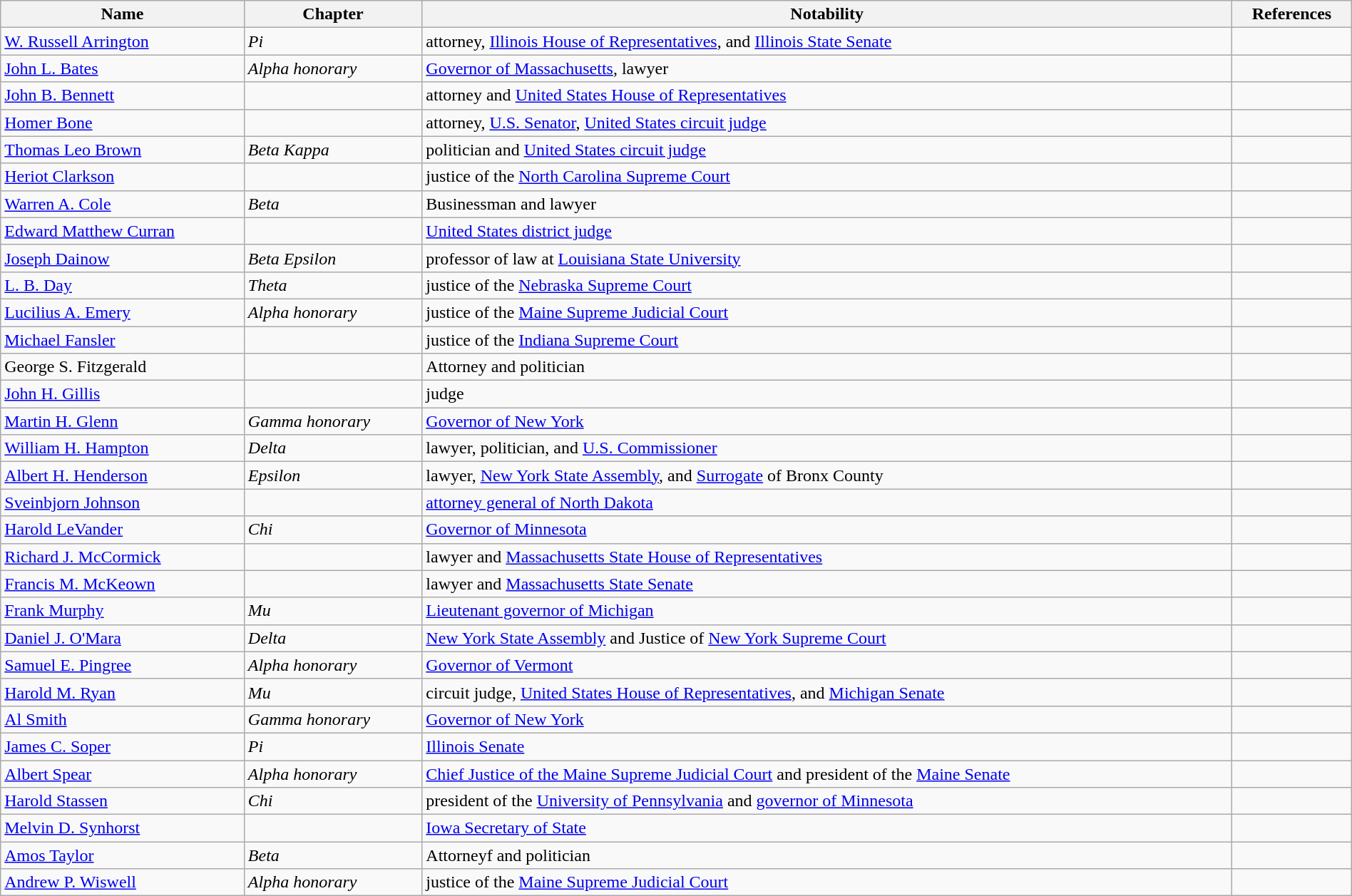<table class="wikitable sortable" style="width:100%;">
<tr>
<th>Name</th>
<th>Chapter</th>
<th>Notability</th>
<th>References</th>
</tr>
<tr>
<td><a href='#'>W. Russell Arrington</a></td>
<td><em>Pi</em></td>
<td>attorney,  <a href='#'>Illinois House of Representatives</a>, and <a href='#'>Illinois State Senate</a></td>
<td></td>
</tr>
<tr>
<td><a href='#'>John L. Bates</a></td>
<td><em>Alpha honorary</em></td>
<td><a href='#'>Governor of Massachusetts</a>, lawyer</td>
<td></td>
</tr>
<tr>
<td><a href='#'>John B. Bennett</a></td>
<td></td>
<td>attorney and <a href='#'>United States House of Representatives</a></td>
<td></td>
</tr>
<tr>
<td><a href='#'>Homer Bone</a></td>
<td></td>
<td>attorney, <a href='#'>U.S. Senator</a>, <a href='#'>United States circuit judge</a></td>
<td></td>
</tr>
<tr>
<td><a href='#'>Thomas Leo Brown</a></td>
<td><em>Beta Kappa</em></td>
<td>politician and <a href='#'>United States circuit judge</a></td>
<td></td>
</tr>
<tr>
<td><a href='#'>Heriot Clarkson</a></td>
<td></td>
<td>justice of the <a href='#'>North Carolina Supreme Court</a></td>
<td></td>
</tr>
<tr>
<td><a href='#'>Warren A. Cole</a></td>
<td><em>Beta</em></td>
<td>Businessman and lawyer</td>
<td></td>
</tr>
<tr>
<td><a href='#'>Edward Matthew Curran</a></td>
<td></td>
<td><a href='#'>United States district judge</a></td>
<td></td>
</tr>
<tr>
<td><a href='#'>Joseph Dainow</a></td>
<td><em>Beta Epsilon</em></td>
<td>professor of law at <a href='#'>Louisiana State University</a></td>
<td></td>
</tr>
<tr>
<td><a href='#'>L. B. Day</a></td>
<td><em>Theta</em></td>
<td>justice of the <a href='#'>Nebraska Supreme Court</a></td>
<td></td>
</tr>
<tr>
<td><a href='#'>Lucilius A. Emery</a></td>
<td><em>Alpha honorary</em></td>
<td>justice of the <a href='#'>Maine Supreme Judicial Court</a></td>
<td></td>
</tr>
<tr>
<td><a href='#'>Michael Fansler</a></td>
<td></td>
<td>justice of the <a href='#'>Indiana Supreme Court</a></td>
<td></td>
</tr>
<tr>
<td>George S. Fitzgerald</td>
<td></td>
<td>Attorney and politician</td>
<td></td>
</tr>
<tr>
<td><a href='#'>John H. Gillis</a></td>
<td></td>
<td>judge</td>
<td></td>
</tr>
<tr>
<td><a href='#'>Martin H. Glenn</a></td>
<td><em>Gamma honorary</em></td>
<td><a href='#'>Governor of New York</a></td>
<td></td>
</tr>
<tr>
<td><a href='#'>William H. Hampton</a></td>
<td><em>Delta</em></td>
<td>lawyer, politician, and <a href='#'>U.S. Commissioner</a></td>
<td></td>
</tr>
<tr>
<td><a href='#'>Albert H. Henderson</a></td>
<td><em>Epsilon</em></td>
<td>lawyer, <a href='#'>New York State Assembly</a>, and <a href='#'>Surrogate</a> of Bronx County</td>
<td></td>
</tr>
<tr>
<td><a href='#'>Sveinbjorn Johnson</a></td>
<td></td>
<td><a href='#'>attorney general of North Dakota</a></td>
<td><strong></strong></td>
</tr>
<tr>
<td><a href='#'>Harold LeVander</a></td>
<td><em>Chi</em></td>
<td><a href='#'>Governor of Minnesota</a></td>
<td></td>
</tr>
<tr>
<td><a href='#'>Richard J. McCormick</a></td>
<td></td>
<td>lawyer and <a href='#'>Massachusetts State House of Representatives</a></td>
<td></td>
</tr>
<tr>
<td><a href='#'>Francis M. McKeown</a></td>
<td></td>
<td>lawyer and <a href='#'>Massachusetts State Senate</a></td>
<td></td>
</tr>
<tr>
<td><a href='#'>Frank Murphy</a></td>
<td><em>Mu</em></td>
<td><a href='#'>Lieutenant governor of Michigan</a></td>
<td></td>
</tr>
<tr>
<td><a href='#'>Daniel J. O'Mara</a></td>
<td><em>Delta</em></td>
<td><a href='#'>New York State Assembly</a> and Justice of <a href='#'>New York Supreme Court</a></td>
<td><strong></strong></td>
</tr>
<tr>
<td><a href='#'>Samuel E. Pingree</a></td>
<td><em>Alpha honorary</em></td>
<td><a href='#'>Governor of Vermont</a></td>
<td></td>
</tr>
<tr>
<td><a href='#'>Harold M. Ryan</a></td>
<td><em>Mu</em></td>
<td>circuit judge, <a href='#'>United States House of Representatives</a>, and <a href='#'>Michigan Senate</a></td>
<td></td>
</tr>
<tr>
<td><a href='#'>Al Smith</a></td>
<td><em>Gamma honorary</em></td>
<td><a href='#'>Governor of New York</a></td>
<td></td>
</tr>
<tr>
<td><a href='#'>James C. Soper</a></td>
<td><em>Pi</em></td>
<td><a href='#'>Illinois Senate</a></td>
<td></td>
</tr>
<tr>
<td><a href='#'>Albert Spear</a></td>
<td><em>Alpha honorary</em></td>
<td><a href='#'>Chief Justice of the Maine Supreme Judicial Court</a> and president of the <a href='#'>Maine Senate</a></td>
<td></td>
</tr>
<tr>
<td><a href='#'>Harold Stassen</a></td>
<td><em>Chi</em></td>
<td>president of the <a href='#'>University of Pennsylvania</a> and <a href='#'>governor of Minnesota</a></td>
<td></td>
</tr>
<tr>
<td><a href='#'>Melvin D. Synhorst</a></td>
<td></td>
<td><a href='#'>Iowa Secretary of State</a></td>
<td></td>
</tr>
<tr>
<td><a href='#'>Amos Taylor</a></td>
<td><em>Beta</em></td>
<td>Attorneyf and politician</td>
<td></td>
</tr>
<tr>
<td><a href='#'>Andrew P. Wiswell</a></td>
<td><em>Alpha honorary</em></td>
<td>justice of the <a href='#'>Maine Supreme Judicial Court</a></td>
<td></td>
</tr>
</table>
